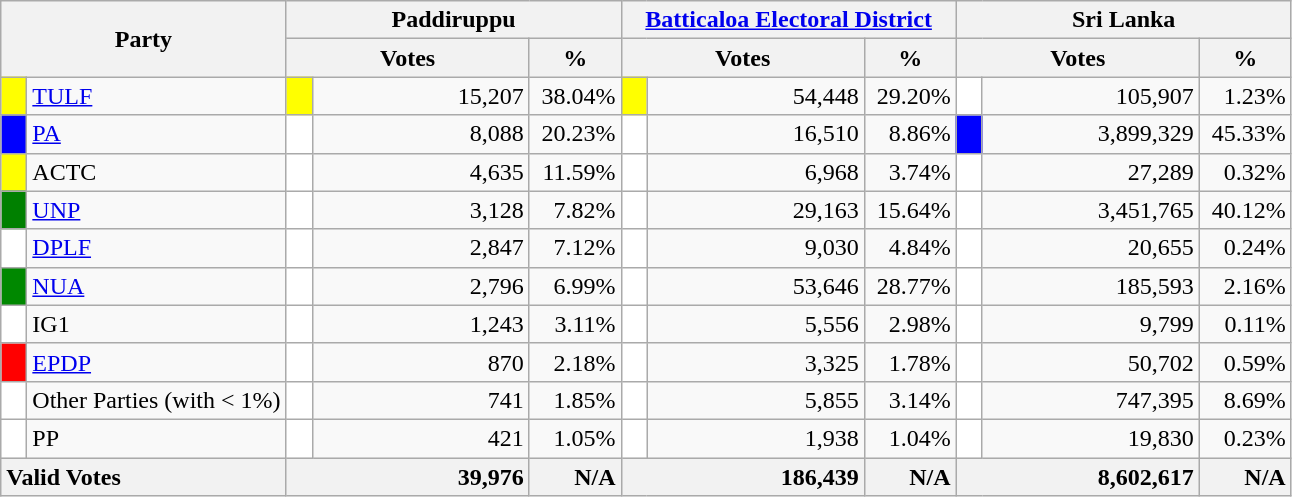<table class="wikitable">
<tr>
<th colspan="2" width="144px"rowspan="2">Party</th>
<th colspan="3" width="216px">Paddiruppu</th>
<th colspan="3" width="216px"><a href='#'>Batticaloa Electoral District</a></th>
<th colspan="3" width="216px">Sri Lanka</th>
</tr>
<tr>
<th colspan="2" width="144px">Votes</th>
<th>%</th>
<th colspan="2" width="144px">Votes</th>
<th>%</th>
<th colspan="2" width="144px">Votes</th>
<th>%</th>
</tr>
<tr>
<td style="background-color:yellow;" width="10px"></td>
<td style="text-align:left;"><a href='#'>TULF</a></td>
<td style="background-color:yellow;" width="10px"></td>
<td style="text-align:right;">15,207</td>
<td style="text-align:right;">38.04%</td>
<td style="background-color:yellow;" width="10px"></td>
<td style="text-align:right;">54,448</td>
<td style="text-align:right;">29.20%</td>
<td style="background-color:white;" width="10px"></td>
<td style="text-align:right;">105,907</td>
<td style="text-align:right;">1.23%</td>
</tr>
<tr>
<td style="background-color:blue;" width="10px"></td>
<td style="text-align:left;"><a href='#'>PA</a></td>
<td style="background-color:white;" width="10px"></td>
<td style="text-align:right;">8,088</td>
<td style="text-align:right;">20.23%</td>
<td style="background-color:white;" width="10px"></td>
<td style="text-align:right;">16,510</td>
<td style="text-align:right;">8.86%</td>
<td style="background-color:blue;" width="10px"></td>
<td style="text-align:right;">3,899,329</td>
<td style="text-align:right;">45.33%</td>
</tr>
<tr>
<td style="background-color:yellow;" width="10px"></td>
<td style="text-align:left;">ACTC</td>
<td style="background-color:white;" width="10px"></td>
<td style="text-align:right;">4,635</td>
<td style="text-align:right;">11.59%</td>
<td style="background-color:white;" width="10px"></td>
<td style="text-align:right;">6,968</td>
<td style="text-align:right;">3.74%</td>
<td style="background-color:white;" width="10px"></td>
<td style="text-align:right;">27,289</td>
<td style="text-align:right;">0.32%</td>
</tr>
<tr>
<td style="background-color:green;" width="10px"></td>
<td style="text-align:left;"><a href='#'>UNP</a></td>
<td style="background-color:white;" width="10px"></td>
<td style="text-align:right;">3,128</td>
<td style="text-align:right;">7.82%</td>
<td style="background-color:white;" width="10px"></td>
<td style="text-align:right;">29,163</td>
<td style="text-align:right;">15.64%</td>
<td style="background-color:white;" width="10px"></td>
<td style="text-align:right;">3,451,765</td>
<td style="text-align:right;">40.12%</td>
</tr>
<tr>
<td style="background-color:white;" width="10px"></td>
<td style="text-align:left;"><a href='#'>DPLF</a></td>
<td style="background-color:white;" width="10px"></td>
<td style="text-align:right;">2,847</td>
<td style="text-align:right;">7.12%</td>
<td style="background-color:white;" width="10px"></td>
<td style="text-align:right;">9,030</td>
<td style="text-align:right;">4.84%</td>
<td style="background-color:white;" width="10px"></td>
<td style="text-align:right;">20,655</td>
<td style="text-align:right;">0.24%</td>
</tr>
<tr>
<td style="background-color:#008800;" width="10px"></td>
<td style="text-align:left;"><a href='#'>NUA</a></td>
<td style="background-color:white;" width="10px"></td>
<td style="text-align:right;">2,796</td>
<td style="text-align:right;">6.99%</td>
<td style="background-color:white;" width="10px"></td>
<td style="text-align:right;">53,646</td>
<td style="text-align:right;">28.77%</td>
<td style="background-color:white;" width="10px"></td>
<td style="text-align:right;">185,593</td>
<td style="text-align:right;">2.16%</td>
</tr>
<tr>
<td style="background-color:white;" width="10px"></td>
<td style="text-align:left;">IG1</td>
<td style="background-color:white;" width="10px"></td>
<td style="text-align:right;">1,243</td>
<td style="text-align:right;">3.11%</td>
<td style="background-color:white;" width="10px"></td>
<td style="text-align:right;">5,556</td>
<td style="text-align:right;">2.98%</td>
<td style="background-color:white;" width="10px"></td>
<td style="text-align:right;">9,799</td>
<td style="text-align:right;">0.11%</td>
</tr>
<tr>
<td style="background-color:red;" width="10px"></td>
<td style="text-align:left;"><a href='#'>EPDP</a></td>
<td style="background-color:white;" width="10px"></td>
<td style="text-align:right;">870</td>
<td style="text-align:right;">2.18%</td>
<td style="background-color:white;" width="10px"></td>
<td style="text-align:right;">3,325</td>
<td style="text-align:right;">1.78%</td>
<td style="background-color:white;" width="10px"></td>
<td style="text-align:right;">50,702</td>
<td style="text-align:right;">0.59%</td>
</tr>
<tr>
<td style="background-color:white;" width="10px"></td>
<td style="text-align:left;">Other Parties (with < 1%)</td>
<td style="background-color:white;" width="10px"></td>
<td style="text-align:right;">741</td>
<td style="text-align:right;">1.85%</td>
<td style="background-color:white;" width="10px"></td>
<td style="text-align:right;">5,855</td>
<td style="text-align:right;">3.14%</td>
<td style="background-color:white;" width="10px"></td>
<td style="text-align:right;">747,395</td>
<td style="text-align:right;">8.69%</td>
</tr>
<tr>
<td style="background-color:white;" width="10px"></td>
<td style="text-align:left;">PP</td>
<td style="background-color:white;" width="10px"></td>
<td style="text-align:right;">421</td>
<td style="text-align:right;">1.05%</td>
<td style="background-color:white;" width="10px"></td>
<td style="text-align:right;">1,938</td>
<td style="text-align:right;">1.04%</td>
<td style="background-color:white;" width="10px"></td>
<td style="text-align:right;">19,830</td>
<td style="text-align:right;">0.23%</td>
</tr>
<tr>
<th colspan="2" width="144px"style="text-align:left;">Valid Votes</th>
<th style="text-align:right;"colspan="2" width="144px">39,976</th>
<th style="text-align:right;">N/A</th>
<th style="text-align:right;"colspan="2" width="144px">186,439</th>
<th style="text-align:right;">N/A</th>
<th style="text-align:right;"colspan="2" width="144px">8,602,617</th>
<th style="text-align:right;">N/A</th>
</tr>
</table>
